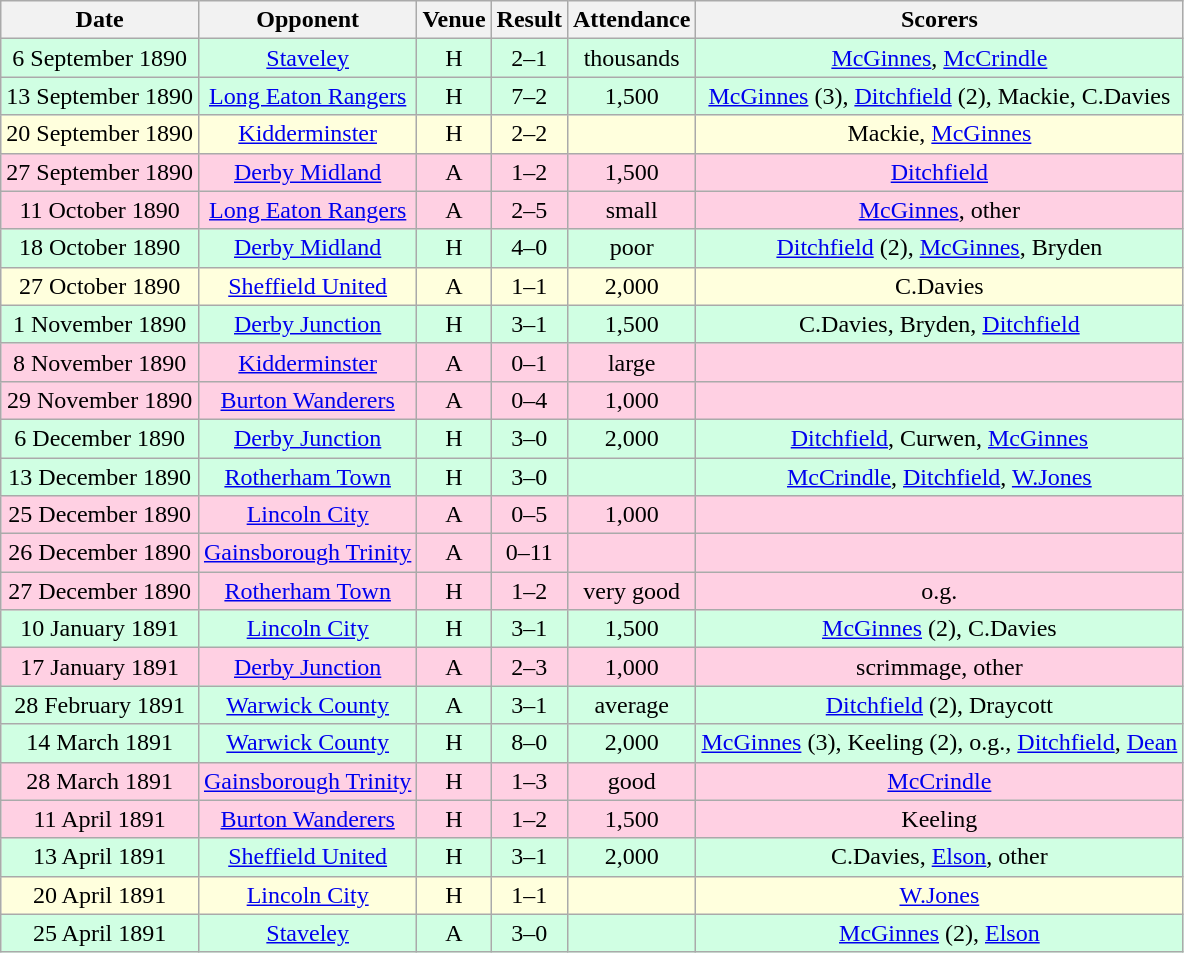<table class="wikitable sortable" style="font-size:100%; text-align:center">
<tr>
<th>Date</th>
<th>Opponent</th>
<th>Venue</th>
<th>Result</th>
<th>Attendance</th>
<th>Scorers</th>
</tr>
<tr style="background:#d0ffe3;">
<td>6 September 1890</td>
<td><a href='#'>Staveley</a></td>
<td>H</td>
<td>2–1</td>
<td>thousands</td>
<td><a href='#'>McGinnes</a>, <a href='#'>McCrindle</a></td>
</tr>
<tr style="background:#d0ffe3;">
<td>13 September 1890</td>
<td><a href='#'>Long Eaton Rangers</a></td>
<td>H</td>
<td>7–2</td>
<td>1,500</td>
<td><a href='#'>McGinnes</a> (3), <a href='#'>Ditchfield</a> (2), Mackie, C.Davies</td>
</tr>
<tr style="background:#ffd;">
<td>20 September 1890</td>
<td><a href='#'>Kidderminster</a></td>
<td>H</td>
<td>2–2</td>
<td></td>
<td>Mackie, <a href='#'>McGinnes</a></td>
</tr>
<tr style="background-color: #ffd0e3;">
<td>27 September 1890</td>
<td><a href='#'>Derby Midland</a></td>
<td>A</td>
<td>1–2</td>
<td>1,500</td>
<td><a href='#'>Ditchfield</a></td>
</tr>
<tr style="background-color: #ffd0e3;">
<td>11 October 1890</td>
<td><a href='#'>Long Eaton Rangers</a></td>
<td>A</td>
<td>2–5</td>
<td>small</td>
<td><a href='#'>McGinnes</a>, other</td>
</tr>
<tr style="background:#d0ffe3;">
<td>18 October 1890</td>
<td><a href='#'>Derby Midland</a></td>
<td>H</td>
<td>4–0</td>
<td>poor</td>
<td><a href='#'>Ditchfield</a> (2), <a href='#'>McGinnes</a>, Bryden</td>
</tr>
<tr style="background:#ffd;">
<td>27 October 1890</td>
<td><a href='#'>Sheffield United</a></td>
<td>A</td>
<td>1–1</td>
<td>2,000</td>
<td>C.Davies</td>
</tr>
<tr style="background:#d0ffe3;">
<td>1 November 1890</td>
<td><a href='#'>Derby Junction</a></td>
<td>H</td>
<td>3–1</td>
<td>1,500</td>
<td>C.Davies, Bryden, <a href='#'>Ditchfield</a></td>
</tr>
<tr style="background-color: #ffd0e3;">
<td>8 November 1890</td>
<td><a href='#'>Kidderminster</a></td>
<td>A</td>
<td>0–1</td>
<td>large</td>
<td></td>
</tr>
<tr style="background-color: #ffd0e3;">
<td>29 November 1890</td>
<td><a href='#'>Burton Wanderers</a></td>
<td>A</td>
<td>0–4</td>
<td>1,000</td>
<td></td>
</tr>
<tr style="background:#d0ffe3;">
<td>6 December 1890</td>
<td><a href='#'>Derby Junction</a></td>
<td>H</td>
<td>3–0</td>
<td>2,000</td>
<td><a href='#'>Ditchfield</a>, Curwen, <a href='#'>McGinnes</a></td>
</tr>
<tr style="background:#d0ffe3;">
<td>13 December 1890</td>
<td><a href='#'>Rotherham Town</a></td>
<td>H</td>
<td>3–0</td>
<td></td>
<td><a href='#'>McCrindle</a>, <a href='#'>Ditchfield</a>, <a href='#'>W.Jones</a></td>
</tr>
<tr style="background-color: #ffd0e3;">
<td>25 December 1890</td>
<td><a href='#'>Lincoln City</a></td>
<td>A</td>
<td>0–5</td>
<td>1,000</td>
<td></td>
</tr>
<tr style="background-color: #ffd0e3;">
<td>26 December 1890</td>
<td><a href='#'>Gainsborough Trinity</a></td>
<td>A</td>
<td>0–11</td>
<td></td>
<td></td>
</tr>
<tr style="background-color: #ffd0e3;">
<td>27 December 1890</td>
<td><a href='#'>Rotherham Town</a></td>
<td>H</td>
<td>1–2</td>
<td>very good</td>
<td>o.g.</td>
</tr>
<tr style="background:#d0ffe3;">
<td>10 January 1891</td>
<td><a href='#'>Lincoln City</a></td>
<td>H</td>
<td>3–1</td>
<td>1,500</td>
<td><a href='#'>McGinnes</a> (2), C.Davies</td>
</tr>
<tr style="background-color: #ffd0e3;">
<td>17 January 1891</td>
<td><a href='#'>Derby Junction</a></td>
<td>A</td>
<td>2–3</td>
<td>1,000</td>
<td>scrimmage, other</td>
</tr>
<tr style="background:#d0ffe3;">
<td>28 February 1891</td>
<td><a href='#'>Warwick County</a></td>
<td>A</td>
<td>3–1</td>
<td>average</td>
<td><a href='#'>Ditchfield</a> (2), Draycott</td>
</tr>
<tr style="background:#d0ffe3;">
<td>14 March 1891</td>
<td><a href='#'>Warwick County</a></td>
<td>H</td>
<td>8–0</td>
<td>2,000</td>
<td><a href='#'>McGinnes</a> (3), Keeling (2), o.g., <a href='#'>Ditchfield</a>, <a href='#'>Dean</a></td>
</tr>
<tr style="background-color: #ffd0e3;">
<td>28 March 1891</td>
<td><a href='#'>Gainsborough Trinity</a></td>
<td>H</td>
<td>1–3</td>
<td>good</td>
<td><a href='#'>McCrindle</a></td>
</tr>
<tr style="background-color: #ffd0e3;">
<td>11 April 1891</td>
<td><a href='#'>Burton Wanderers</a></td>
<td>H</td>
<td>1–2</td>
<td>1,500</td>
<td>Keeling</td>
</tr>
<tr style="background:#d0ffe3;">
<td>13 April 1891</td>
<td><a href='#'>Sheffield United</a></td>
<td>H</td>
<td>3–1</td>
<td>2,000</td>
<td>C.Davies, <a href='#'>Elson</a>, other</td>
</tr>
<tr style="background:#ffd;">
<td>20 April 1891</td>
<td><a href='#'>Lincoln City</a></td>
<td>H</td>
<td>1–1</td>
<td></td>
<td><a href='#'>W.Jones</a></td>
</tr>
<tr style="background:#d0ffe3;">
<td>25 April 1891</td>
<td><a href='#'>Staveley</a></td>
<td>A</td>
<td>3–0</td>
<td></td>
<td><a href='#'>McGinnes</a> (2), <a href='#'>Elson</a></td>
</tr>
</table>
